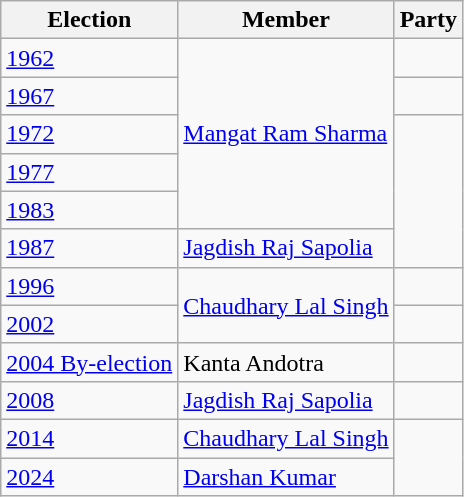<table class="wikitable sortable">
<tr>
<th>Election</th>
<th>Member</th>
<th colspan=2>Party</th>
</tr>
<tr>
<td><a href='#'>1962</a></td>
<td rowspan=5><a href='#'>Mangat Ram Sharma</a></td>
<td></td>
</tr>
<tr>
<td><a href='#'>1967</a></td>
<td></td>
</tr>
<tr>
<td><a href='#'>1972</a></td>
</tr>
<tr>
<td><a href='#'>1977</a></td>
</tr>
<tr>
<td><a href='#'>1983</a></td>
</tr>
<tr>
<td><a href='#'>1987</a></td>
<td><a href='#'>Jagdish Raj Sapolia</a></td>
</tr>
<tr>
<td><a href='#'>1996</a></td>
<td rowspan=2><a href='#'>Chaudhary Lal Singh</a></td>
<td></td>
</tr>
<tr>
<td><a href='#'>2002</a></td>
<td></td>
</tr>
<tr>
<td><a href='#'>2004 By-election</a></td>
<td>Kanta Andotra</td>
</tr>
<tr>
<td><a href='#'>2008</a></td>
<td><a href='#'>Jagdish Raj Sapolia</a></td>
<td></td>
</tr>
<tr>
<td><a href='#'>2014</a></td>
<td><a href='#'>Chaudhary Lal Singh</a></td>
</tr>
<tr>
<td><a href='#'>2024</a></td>
<td><a href='#'>Darshan Kumar</a></td>
</tr>
</table>
